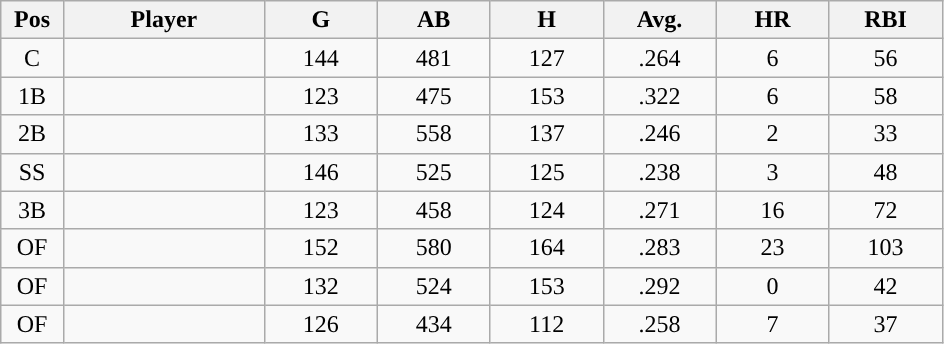<table class="wikitable sortable">
<tr>
<th bgcolor="#DDDDFF" width="5%">Pos</th>
<th bgcolor="#DDDDFF" width="16%">Player</th>
<th bgcolor="#DDDDFF" width="9%">G</th>
<th bgcolor="#DDDDFF" width="9%">AB</th>
<th bgcolor="#DDDDFF" width="9%">H</th>
<th bgcolor="#DDDDFF" width="9%">Avg.</th>
<th bgcolor="#DDDDFF" width="9%">HR</th>
<th bgcolor="#DDDDFF" width="9%">RBI</th>
</tr>
<tr align="center">
<td>C</td>
<td></td>
<td>144</td>
<td>481</td>
<td>127</td>
<td>.264</td>
<td>6</td>
<td>56</td>
</tr>
<tr align="center">
<td>1B</td>
<td></td>
<td>123</td>
<td>475</td>
<td>153</td>
<td>.322</td>
<td>6</td>
<td>58</td>
</tr>
<tr align="center">
<td>2B</td>
<td></td>
<td>133</td>
<td>558</td>
<td>137</td>
<td>.246</td>
<td>2</td>
<td>33</td>
</tr>
<tr align="center">
<td>SS</td>
<td></td>
<td>146</td>
<td>525</td>
<td>125</td>
<td>.238</td>
<td>3</td>
<td>48</td>
</tr>
<tr align="center">
<td>3B</td>
<td></td>
<td>123</td>
<td>458</td>
<td>124</td>
<td>.271</td>
<td>16</td>
<td>72</td>
</tr>
<tr align="center">
<td>OF</td>
<td></td>
<td>152</td>
<td>580</td>
<td>164</td>
<td>.283</td>
<td>23</td>
<td>103</td>
</tr>
<tr align="center">
<td>OF</td>
<td></td>
<td>132</td>
<td>524</td>
<td>153</td>
<td>.292</td>
<td>0</td>
<td>42</td>
</tr>
<tr align="center">
<td>OF</td>
<td></td>
<td>126</td>
<td>434</td>
<td>112</td>
<td>.258</td>
<td>7</td>
<td>37</td>
</tr>
</table>
